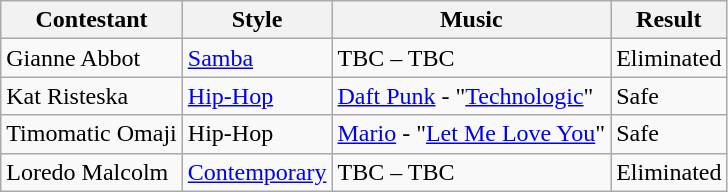<table class="wikitable">
<tr>
<th>Contestant</th>
<th>Style</th>
<th>Music</th>
<th>Result</th>
</tr>
<tr>
<td>Gianne Abbot</td>
<td><a href='#'>Samba</a></td>
<td>TBC – TBC</td>
<td>Eliminated</td>
</tr>
<tr>
<td>Kat Risteska</td>
<td><a href='#'>Hip-Hop</a></td>
<td><a href='#'>Daft Punk</a> - "<a href='#'>Technologic</a>"</td>
<td>Safe</td>
</tr>
<tr>
<td>Timomatic Omaji</td>
<td>Hip-Hop</td>
<td><a href='#'>Mario</a> - "<a href='#'>Let Me Love You</a>"</td>
<td>Safe</td>
</tr>
<tr>
<td>Loredo Malcolm</td>
<td><a href='#'>Contemporary</a></td>
<td>TBC – TBC</td>
<td>Eliminated</td>
</tr>
</table>
